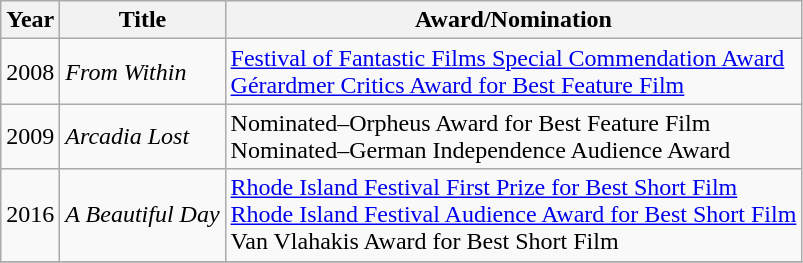<table class="wikitable">
<tr>
<th>Year</th>
<th>Title</th>
<th>Award/Nomination</th>
</tr>
<tr>
<td>2008</td>
<td><em>From Within</em></td>
<td><a href='#'>Festival of Fantastic Films Special Commendation Award</a><br><a href='#'>Gérardmer Critics Award for Best Feature Film</a></td>
</tr>
<tr>
<td>2009</td>
<td><em>Arcadia Lost</em></td>
<td>Nominated–Orpheus Award for Best Feature Film<br>Nominated–German Independence Audience Award</td>
</tr>
<tr>
<td>2016</td>
<td><em>A Beautiful Day</em></td>
<td><a href='#'>Rhode Island Festival First Prize for Best Short Film</a><br><a href='#'>Rhode Island Festival Audience Award for Best Short Film</a><br>Van Vlahakis Award for Best Short Film</td>
</tr>
<tr>
</tr>
</table>
